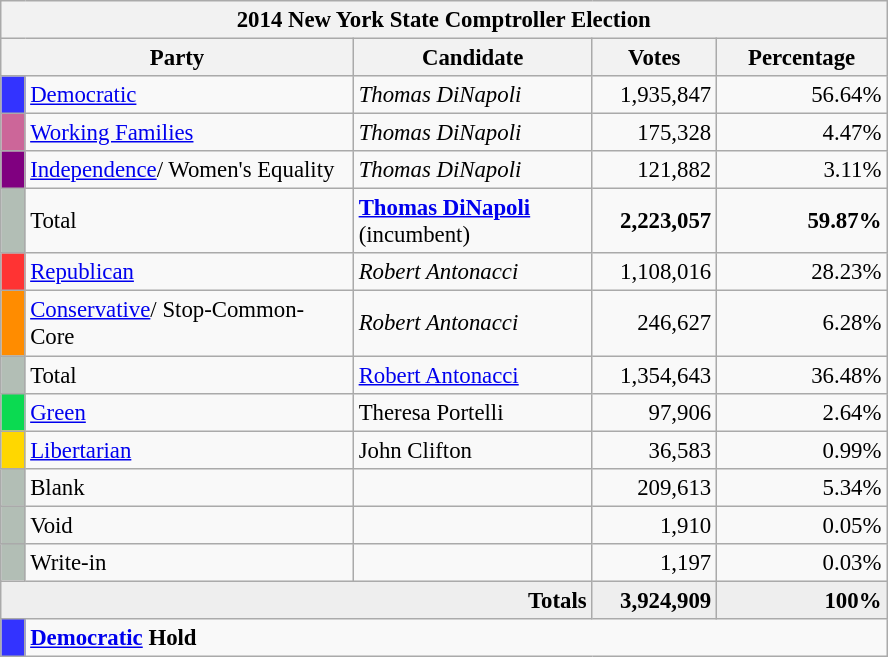<table class="wikitable" style="font-size:95%;">
<tr>
<th colspan="5">2014 New York State Comptroller Election</th>
</tr>
<tr>
<th colspan="2" style="width: 15em">Party</th>
<th style="width: 10em">Candidate</th>
<th style="width: 5em">Votes</th>
<th style="width: 7em">Percentage</th>
</tr>
<tr>
<th style="background-color:#3333FF; width: 3px"></th>
<td style="width: 130px"><a href='#'>Democratic</a></td>
<td><em>Thomas DiNapoli</em></td>
<td align="right">1,935,847</td>
<td align="right">56.64%</td>
</tr>
<tr>
<th style="background-color:#CC6699; width: 3px"></th>
<td style="width: 130px"><a href='#'>Working Families</a></td>
<td><em>Thomas DiNapoli</em></td>
<td align="right">175,328</td>
<td align="right">4.47%</td>
</tr>
<tr>
<th style="background-color:#800080; width: 3px"></th>
<td style="width: 130px"><a href='#'>Independence</a>/ Women's Equality</td>
<td><em>Thomas DiNapoli</em></td>
<td align="right">121,882</td>
<td align="right">3.11%</td>
</tr>
<tr>
<th style="background-color:#B2BEB5; width: 3px"></th>
<td style="width: 130px">Total</td>
<td><strong><a href='#'>Thomas DiNapoli</a></strong> (incumbent)</td>
<td align="right"><strong>2,223,057</strong></td>
<td align="right"><strong>59.87%</strong></td>
</tr>
<tr>
<th style="background-color:#FF3333; width: 3px"></th>
<td style="width: 130px"><a href='#'>Republican</a></td>
<td><em>Robert Antonacci</em></td>
<td align="right">1,108,016</td>
<td align="right">28.23%</td>
</tr>
<tr>
<th style="background-color:#FF8C00; width: 3px"></th>
<td style="width: 130px"><a href='#'>Conservative</a>/ Stop-Common-Core</td>
<td><em>Robert Antonacci</em></td>
<td align="right">246,627</td>
<td align="right">6.28%</td>
</tr>
<tr>
<th style="background-color:#B2BEB5; width: 3px"></th>
<td style="width: 130px">Total</td>
<td><a href='#'>Robert Antonacci</a></td>
<td align="right">1,354,643</td>
<td align="right">36.48%</td>
</tr>
<tr>
<th style="background-color:#0BDA51; width: 3px"></th>
<td style="width: 130px"><a href='#'>Green</a></td>
<td>Theresa Portelli</td>
<td align="right">97,906</td>
<td align="right">2.64%</td>
</tr>
<tr>
<th style="background-color:#FFD700; width: 3px"></th>
<td style="width: 130px"><a href='#'>Libertarian</a></td>
<td>John Clifton</td>
<td align="right">36,583</td>
<td align="right">0.99%</td>
</tr>
<tr>
<th style="background-color:#B2BEB5; width: 3px"></th>
<td style="width: 130px">Blank</td>
<td align="right"></td>
<td align="right">209,613</td>
<td align="right">5.34%</td>
</tr>
<tr>
<th style="background-color:#B2BEB5; width: 3px"></th>
<td style="width: 130px">Void</td>
<td align="right"></td>
<td align="right">1,910</td>
<td align="right">0.05%</td>
</tr>
<tr>
<th style="background-color:#B2BEB5; width: 3px"></th>
<td style="width: 130px">Write-in</td>
<td align="right"></td>
<td align="right">1,197</td>
<td align="right">0.03%</td>
</tr>
<tr bgcolor="#EEEEEE">
<td colspan="3" align="right"><strong>Totals</strong></td>
<td align="right"><strong>3,924,909</strong></td>
<td align="right"><strong>100%</strong></td>
</tr>
<tr>
<th style="background-color:#3333FF; width: 3px"></th>
<td colspan="5"><strong><a href='#'>Democratic</a> Hold</strong></td>
</tr>
</table>
